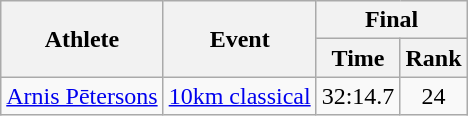<table class="wikitable">
<tr>
<th rowspan="2">Athlete</th>
<th rowspan="2">Event</th>
<th colspan="2">Final</th>
</tr>
<tr>
<th>Time</th>
<th>Rank</th>
</tr>
<tr>
<td rowspan="1"><a href='#'>Arnis Pētersons</a></td>
<td><a href='#'>10km classical</a></td>
<td align="center">32:14.7</td>
<td align="center">24</td>
</tr>
</table>
